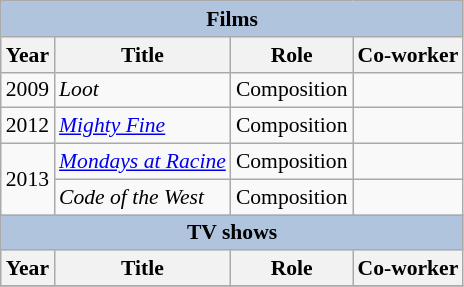<table class="wikitable" style="font-size: 90%;">
<tr>
<th colspan="4" style="background: LightSteelBlue;">Films</th>
</tr>
<tr>
<th>Year</th>
<th>Title</th>
<th>Role</th>
<th>Co-worker</th>
</tr>
<tr>
<td>2009</td>
<td><em>Loot</em></td>
<td>Composition</td>
<td></td>
</tr>
<tr>
<td>2012</td>
<td><em><a href='#'>Mighty Fine</a></em></td>
<td>Composition</td>
<td></td>
</tr>
<tr>
<td rowspan="2">2013</td>
<td><em><a href='#'>Mondays at Racine</a></em></td>
<td>Composition</td>
<td></td>
</tr>
<tr>
<td><em>Code of the West</em></td>
<td>Composition</td>
<td></td>
</tr>
<tr>
<th colspan="4" style="background: LightSteelBlue;">TV shows</th>
</tr>
<tr>
<th>Year</th>
<th>Title</th>
<th>Role</th>
<th>Co-worker</th>
</tr>
<tr>
</tr>
</table>
